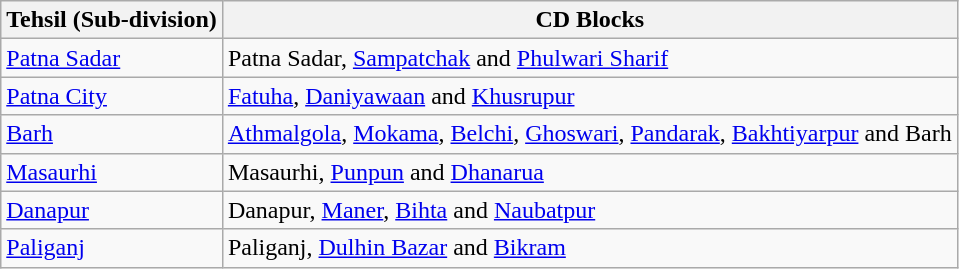<table class="wikitable sortable">
<tr>
<th>Tehsil (Sub-division)</th>
<th>CD Blocks</th>
</tr>
<tr>
<td><a href='#'>Patna Sadar</a></td>
<td>Patna Sadar, <a href='#'>Sampatchak</a> and <a href='#'>Phulwari Sharif</a></td>
</tr>
<tr>
<td><a href='#'>Patna City</a></td>
<td><a href='#'>Fatuha</a>, <a href='#'>Daniyawaan</a> and <a href='#'>Khusrupur</a></td>
</tr>
<tr>
<td><a href='#'>Barh</a></td>
<td><a href='#'>Athmalgola</a>, <a href='#'>Mokama</a>, <a href='#'>Belchi</a>, <a href='#'>Ghoswari</a>, <a href='#'>Pandarak</a>, <a href='#'>Bakhtiyarpur</a> and Barh</td>
</tr>
<tr>
<td><a href='#'>Masaurhi</a></td>
<td>Masaurhi, <a href='#'>Punpun</a> and <a href='#'>Dhanarua</a></td>
</tr>
<tr>
<td><a href='#'>Danapur</a></td>
<td>Danapur, <a href='#'>Maner</a>, <a href='#'>Bihta</a> and <a href='#'>Naubatpur</a></td>
</tr>
<tr>
<td><a href='#'>Paliganj</a></td>
<td>Paliganj, <a href='#'>Dulhin Bazar</a> and <a href='#'>Bikram</a></td>
</tr>
</table>
